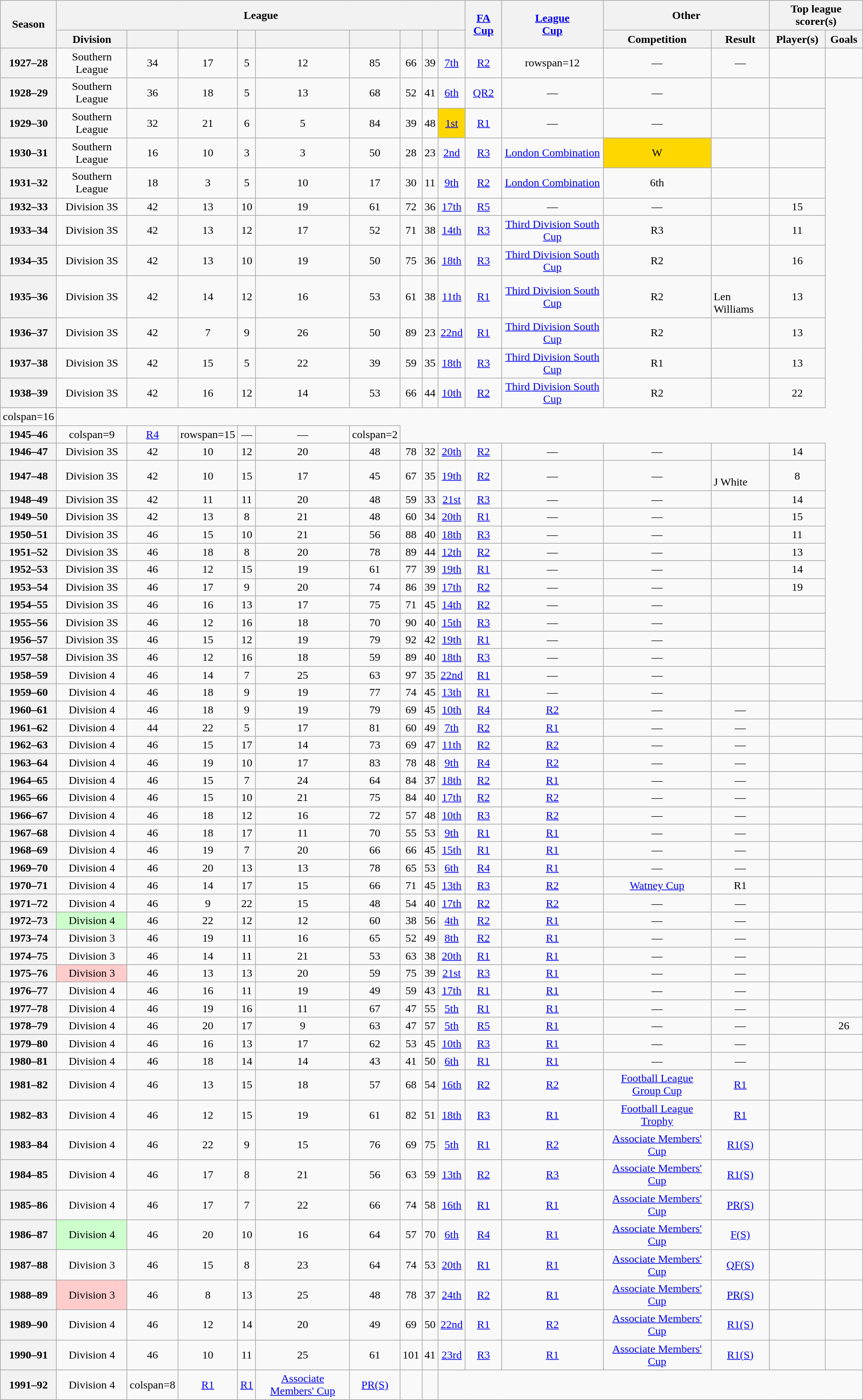<table class="wikitable plainrowheaders sortable" style="text-align: center">
<tr>
<th scope=col rowspan=2>Season</th>
<th scope=col colspan=9>League</th>
<th scope=col rowspan=2><a href='#'>FA Cup</a></th>
<th scope=col rowspan=2><a href='#'>League<br>Cup</a></th>
<th scope=col colspan=2>Other</th>
<th scope=col colspan=2>Top league scorer(s)</th>
</tr>
<tr>
<th scope=col>Division</th>
<th scope=col></th>
<th scope=col></th>
<th scope=col></th>
<th scope=col></th>
<th scope=col></th>
<th scope=col></th>
<th scope=col></th>
<th scope=col></th>
<th scope=col>Competition</th>
<th scope=col>Result</th>
<th scope=col>Player(s)</th>
<th scope=col>Goals</th>
</tr>
<tr>
<th scope=row>1927–28</th>
<td>Southern League</td>
<td>34</td>
<td>17</td>
<td>5</td>
<td>12</td>
<td>85</td>
<td>66</td>
<td>39</td>
<td><a href='#'>7th</a></td>
<td><a href='#'>R2</a></td>
<td>rowspan=12 </td>
<td>—</td>
<td>—</td>
<td align=left></td>
<td></td>
</tr>
<tr>
<th scope=row>1928–29</th>
<td>Southern League</td>
<td>36</td>
<td>18</td>
<td>5</td>
<td>13</td>
<td>68</td>
<td>52</td>
<td>41</td>
<td><a href='#'>6th</a></td>
<td><a href='#'>QR2</a></td>
<td>—</td>
<td>—</td>
<td align=left></td>
<td></td>
</tr>
<tr>
<th scope=row>1929–30</th>
<td>Southern League</td>
<td>32</td>
<td>21</td>
<td>6</td>
<td>5</td>
<td>84</td>
<td>39</td>
<td>48</td>
<td style=background-color:gold><a href='#'>1st</a></td>
<td><a href='#'>R1</a></td>
<td>—</td>
<td>—</td>
<td align=left></td>
<td></td>
</tr>
<tr>
<th scope=row>1930–31</th>
<td>Southern League</td>
<td>16</td>
<td>10</td>
<td>3</td>
<td>3</td>
<td>50</td>
<td>28</td>
<td>23</td>
<td><a href='#'>2nd</a></td>
<td><a href='#'>R3</a></td>
<td><a href='#'>London Combination</a></td>
<td style=background-color:gold>W</td>
<td align=left></td>
<td></td>
</tr>
<tr>
<th scope=row>1931–32</th>
<td>Southern League</td>
<td>18</td>
<td>3</td>
<td>5</td>
<td>10</td>
<td>17</td>
<td>30</td>
<td>11</td>
<td><a href='#'>9th</a></td>
<td><a href='#'>R2</a></td>
<td><a href='#'>London Combination</a></td>
<td data-sort-value=PR>6th</td>
<td align=left></td>
<td></td>
</tr>
<tr>
<th scope=row>1932–33</th>
<td>Division 3S</td>
<td>42</td>
<td>13</td>
<td>10</td>
<td>19</td>
<td>61</td>
<td>72</td>
<td>36</td>
<td><a href='#'>17th</a></td>
<td><a href='#'>R5</a></td>
<td>—</td>
<td>—</td>
<td align=left></td>
<td>15</td>
</tr>
<tr>
<th scope=row>1933–34</th>
<td>Division 3S</td>
<td>42</td>
<td>13</td>
<td>12</td>
<td>17</td>
<td>52</td>
<td>71</td>
<td>38</td>
<td><a href='#'>14th</a></td>
<td><a href='#'>R3</a></td>
<td><a href='#'>Third Division South Cup</a></td>
<td>R3</td>
<td align=left></td>
<td>11</td>
</tr>
<tr>
<th scope=row>1934–35</th>
<td>Division 3S</td>
<td>42</td>
<td>13</td>
<td>10</td>
<td>19</td>
<td>50</td>
<td>75</td>
<td>36</td>
<td><a href='#'>18th</a></td>
<td><a href='#'>R3</a></td>
<td><a href='#'>Third Division South Cup</a></td>
<td>R2</td>
<td align=left></td>
<td>16</td>
</tr>
<tr>
<th scope=row>1935–36</th>
<td>Division 3S</td>
<td>42</td>
<td>14</td>
<td>12</td>
<td>16</td>
<td>53</td>
<td>61</td>
<td>38</td>
<td><a href='#'>11th</a></td>
<td><a href='#'>R1</a></td>
<td><a href='#'>Third Division South Cup</a></td>
<td>R2</td>
<td align=left><br>Len Williams</td>
<td>13</td>
</tr>
<tr>
<th scope=row>1936–37</th>
<td>Division 3S</td>
<td>42</td>
<td>7</td>
<td>9</td>
<td>26</td>
<td>50</td>
<td>89</td>
<td>23</td>
<td><a href='#'>22nd</a></td>
<td><a href='#'>R1</a></td>
<td><a href='#'>Third Division South Cup</a></td>
<td>R2</td>
<td align=left></td>
<td>13</td>
</tr>
<tr>
<th scope=row>1937–38</th>
<td>Division 3S</td>
<td>42</td>
<td>15</td>
<td>5</td>
<td>22</td>
<td>39</td>
<td>59</td>
<td>35</td>
<td><a href='#'>18th</a></td>
<td><a href='#'>R3</a></td>
<td><a href='#'>Third Division South Cup</a></td>
<td>R1</td>
<td align=left></td>
<td>13</td>
</tr>
<tr>
<th scope=row>1938–39</th>
<td>Division 3S</td>
<td>42</td>
<td>16</td>
<td>12</td>
<td>14</td>
<td>53</td>
<td>66</td>
<td>44</td>
<td><a href='#'>10th</a></td>
<td><a href='#'>R2</a></td>
<td><a href='#'>Third Division South Cup</a></td>
<td>R2</td>
<td align=left></td>
<td>22</td>
</tr>
<tr>
<td>colspan=16 </td>
</tr>
<tr>
<th scope=row>1945–46</th>
<td>colspan=9 </td>
<td><a href='#'>R4</a></td>
<td>rowspan=15 </td>
<td>—</td>
<td>—</td>
<td>colspan=2 </td>
</tr>
<tr>
<th scope=row>1946–47</th>
<td>Division 3S</td>
<td>42</td>
<td>10</td>
<td>12</td>
<td>20</td>
<td>48</td>
<td>78</td>
<td>32</td>
<td><a href='#'>20th</a></td>
<td><a href='#'>R2</a></td>
<td>—</td>
<td>—</td>
<td align=left></td>
<td>14</td>
</tr>
<tr>
<th scope=row>1947–48</th>
<td>Division 3S</td>
<td>42</td>
<td>10</td>
<td>15</td>
<td>17</td>
<td>45</td>
<td>67</td>
<td>35</td>
<td><a href='#'>19th</a></td>
<td><a href='#'>R2</a></td>
<td>—</td>
<td>—</td>
<td align=left><br>J White</td>
<td>8</td>
</tr>
<tr>
<th scope=row>1948–49</th>
<td>Division 3S</td>
<td>42</td>
<td>11</td>
<td>11</td>
<td>20</td>
<td>48</td>
<td>59</td>
<td>33</td>
<td><a href='#'>21st</a></td>
<td><a href='#'>R3</a></td>
<td>—</td>
<td>—</td>
<td align=left></td>
<td>14</td>
</tr>
<tr>
<th scope=row>1949–50</th>
<td>Division 3S</td>
<td>42</td>
<td>13</td>
<td>8</td>
<td>21</td>
<td>48</td>
<td>60</td>
<td>34</td>
<td><a href='#'>20th</a></td>
<td><a href='#'>R1</a></td>
<td>—</td>
<td>—</td>
<td align=left></td>
<td>15</td>
</tr>
<tr>
<th scope=row>1950–51</th>
<td>Division 3S</td>
<td>46</td>
<td>15</td>
<td>10</td>
<td>21</td>
<td>56</td>
<td>88</td>
<td>40</td>
<td><a href='#'>18th</a></td>
<td><a href='#'>R3</a></td>
<td>—</td>
<td>—</td>
<td align=left></td>
<td>11</td>
</tr>
<tr>
<th scope=row>1951–52</th>
<td>Division 3S</td>
<td>46</td>
<td>18</td>
<td>8</td>
<td>20</td>
<td>78</td>
<td>89</td>
<td>44</td>
<td><a href='#'>12th</a></td>
<td><a href='#'>R2</a></td>
<td>—</td>
<td>—</td>
<td align=left></td>
<td>13</td>
</tr>
<tr>
<th scope=row>1952–53</th>
<td>Division 3S</td>
<td>46</td>
<td>12</td>
<td>15</td>
<td>19</td>
<td>61</td>
<td>77</td>
<td>39</td>
<td><a href='#'>19th</a></td>
<td><a href='#'>R1</a></td>
<td>—</td>
<td>—</td>
<td align=left></td>
<td>14</td>
</tr>
<tr>
<th scope=row>1953–54</th>
<td>Division 3S</td>
<td>46</td>
<td>17</td>
<td>9</td>
<td>20</td>
<td>74</td>
<td>86</td>
<td>39</td>
<td><a href='#'>17th</a></td>
<td><a href='#'>R2</a></td>
<td>—</td>
<td>—</td>
<td align=left></td>
<td>19</td>
</tr>
<tr>
<th scope=row>1954–55</th>
<td>Division 3S</td>
<td>46</td>
<td>16</td>
<td>13</td>
<td>17</td>
<td>75</td>
<td>71</td>
<td>45</td>
<td><a href='#'>14th</a></td>
<td><a href='#'>R2</a></td>
<td>—</td>
<td>—</td>
<td align=left></td>
<td></td>
</tr>
<tr>
<th scope=row>1955–56</th>
<td>Division 3S</td>
<td>46</td>
<td>12</td>
<td>16</td>
<td>18</td>
<td>70</td>
<td>90</td>
<td>40</td>
<td><a href='#'>15th</a></td>
<td><a href='#'>R3</a></td>
<td>—</td>
<td>—</td>
<td align=left></td>
<td></td>
</tr>
<tr>
<th scope=row>1956–57</th>
<td>Division 3S</td>
<td>46</td>
<td>15</td>
<td>12</td>
<td>19</td>
<td>79</td>
<td>92</td>
<td>42</td>
<td><a href='#'>19th</a></td>
<td><a href='#'>R1</a></td>
<td>—</td>
<td>—</td>
<td align=left></td>
<td></td>
</tr>
<tr>
<th scope=row>1957–58</th>
<td>Division 3S</td>
<td>46</td>
<td>12</td>
<td>16</td>
<td>18</td>
<td>59</td>
<td>89</td>
<td>40</td>
<td><a href='#'>18th</a></td>
<td><a href='#'>R3</a></td>
<td>—</td>
<td>—</td>
<td align=left></td>
<td></td>
</tr>
<tr>
<th scope=row>1958–59</th>
<td>Division 4</td>
<td>46</td>
<td>14</td>
<td>7</td>
<td>25</td>
<td>63</td>
<td>97</td>
<td>35</td>
<td><a href='#'>22nd</a></td>
<td><a href='#'>R1</a></td>
<td>—</td>
<td>—</td>
<td align=left></td>
<td></td>
</tr>
<tr>
<th scope=row>1959–60</th>
<td>Division 4</td>
<td>46</td>
<td>18</td>
<td>9</td>
<td>19</td>
<td>77</td>
<td>74</td>
<td>45</td>
<td><a href='#'>13th</a></td>
<td><a href='#'>R1</a></td>
<td>—</td>
<td>—</td>
<td align=left></td>
<td></td>
</tr>
<tr>
<th scope=row>1960–61</th>
<td>Division 4</td>
<td>46</td>
<td>18</td>
<td>9</td>
<td>19</td>
<td>79</td>
<td>69</td>
<td>45</td>
<td><a href='#'>10th</a></td>
<td><a href='#'>R4</a></td>
<td><a href='#'>R2</a></td>
<td>—</td>
<td>—</td>
<td align=left></td>
<td></td>
</tr>
<tr>
<th scope=row>1961–62</th>
<td>Division 4</td>
<td>44</td>
<td>22</td>
<td>5</td>
<td>17</td>
<td>81</td>
<td>60</td>
<td>49</td>
<td><a href='#'>7th</a></td>
<td><a href='#'>R2</a></td>
<td><a href='#'>R1</a></td>
<td>—</td>
<td>—</td>
<td align=left></td>
<td></td>
</tr>
<tr>
<th scope=row>1962–63</th>
<td>Division 4</td>
<td>46</td>
<td>15</td>
<td>17</td>
<td>14</td>
<td>73</td>
<td>69</td>
<td>47</td>
<td><a href='#'>11th</a></td>
<td><a href='#'>R2</a></td>
<td><a href='#'>R2</a></td>
<td>—</td>
<td>—</td>
<td align=left></td>
<td></td>
</tr>
<tr>
<th scope=row>1963–64</th>
<td>Division 4</td>
<td>46</td>
<td>19</td>
<td>10</td>
<td>17</td>
<td>83</td>
<td>78</td>
<td>48</td>
<td><a href='#'>9th</a></td>
<td><a href='#'>R4</a></td>
<td><a href='#'>R2</a></td>
<td>—</td>
<td>—</td>
<td align=left></td>
<td></td>
</tr>
<tr>
<th scope=row>1964–65</th>
<td>Division 4</td>
<td>46</td>
<td>15</td>
<td>7</td>
<td>24</td>
<td>64</td>
<td>84</td>
<td>37</td>
<td><a href='#'>18th</a></td>
<td><a href='#'>R2</a></td>
<td><a href='#'>R1</a></td>
<td>—</td>
<td>—</td>
<td align=left></td>
<td></td>
</tr>
<tr>
<th scope=row>1965–66</th>
<td>Division 4</td>
<td>46</td>
<td>15</td>
<td>10</td>
<td>21</td>
<td>75</td>
<td>84</td>
<td>40</td>
<td><a href='#'>17th</a></td>
<td><a href='#'>R2</a></td>
<td><a href='#'>R2</a></td>
<td>—</td>
<td>—</td>
<td align=left></td>
<td></td>
</tr>
<tr>
<th scope=row>1966–67</th>
<td>Division 4</td>
<td>46</td>
<td>18</td>
<td>12</td>
<td>16</td>
<td>72</td>
<td>57</td>
<td>48</td>
<td><a href='#'>10th</a></td>
<td><a href='#'>R3</a></td>
<td><a href='#'>R2</a></td>
<td>—</td>
<td>—</td>
<td align=left></td>
<td></td>
</tr>
<tr>
<th scope=row>1967–68</th>
<td>Division 4</td>
<td>46</td>
<td>18</td>
<td>17</td>
<td>11</td>
<td>70</td>
<td>55</td>
<td>53</td>
<td><a href='#'>9th</a></td>
<td><a href='#'>R1</a></td>
<td><a href='#'>R1</a></td>
<td>—</td>
<td>—</td>
<td align=left></td>
<td></td>
</tr>
<tr>
<th scope=row>1968–69</th>
<td>Division 4</td>
<td>46</td>
<td>19</td>
<td>7</td>
<td>20</td>
<td>66</td>
<td>66</td>
<td>45</td>
<td><a href='#'>15th</a></td>
<td><a href='#'>R1</a></td>
<td><a href='#'>R1</a></td>
<td>—</td>
<td>—</td>
<td align=left></td>
<td></td>
</tr>
<tr>
<th scope=row>1969–70</th>
<td>Division 4</td>
<td>46</td>
<td>20</td>
<td>13</td>
<td>13</td>
<td>78</td>
<td>65</td>
<td>53</td>
<td><a href='#'>6th</a></td>
<td><a href='#'>R4</a></td>
<td><a href='#'>R1</a></td>
<td>—</td>
<td>—</td>
<td align=left></td>
<td></td>
</tr>
<tr>
<th scope=row>1970–71</th>
<td>Division 4</td>
<td>46</td>
<td>14</td>
<td>17</td>
<td>15</td>
<td>66</td>
<td>71</td>
<td>45</td>
<td><a href='#'>13th</a></td>
<td><a href='#'>R3</a></td>
<td><a href='#'>R2</a></td>
<td><a href='#'>Watney Cup</a></td>
<td>R1</td>
<td align=left></td>
<td></td>
</tr>
<tr>
<th scope=row>1971–72</th>
<td>Division 4</td>
<td>46</td>
<td>9</td>
<td>22</td>
<td>15</td>
<td>48</td>
<td>54</td>
<td>40</td>
<td><a href='#'>17th</a></td>
<td><a href='#'>R2</a></td>
<td><a href='#'>R2</a></td>
<td>—</td>
<td>—</td>
<td align=left></td>
<td></td>
</tr>
<tr>
<th scope=row>1972–73</th>
<td style=background-color:#cfc>Division 4 </td>
<td>46</td>
<td>22</td>
<td>12</td>
<td>12</td>
<td>60</td>
<td>38</td>
<td>56</td>
<td><a href='#'>4th</a></td>
<td><a href='#'>R2</a></td>
<td><a href='#'>R1</a></td>
<td>—</td>
<td>—</td>
<td align=left></td>
<td></td>
</tr>
<tr>
<th scope=row>1973–74</th>
<td>Division 3</td>
<td>46</td>
<td>19</td>
<td>11</td>
<td>16</td>
<td>65</td>
<td>52</td>
<td>49</td>
<td><a href='#'>8th</a></td>
<td><a href='#'>R2</a></td>
<td><a href='#'>R1</a></td>
<td>—</td>
<td>—</td>
<td align=left></td>
<td></td>
</tr>
<tr>
<th scope=row>1974–75</th>
<td>Division 3</td>
<td>46</td>
<td>14</td>
<td>11</td>
<td>21</td>
<td>53</td>
<td>63</td>
<td>38</td>
<td><a href='#'>20th</a></td>
<td><a href='#'>R1</a></td>
<td><a href='#'>R1</a></td>
<td>—</td>
<td>—</td>
<td align=left></td>
<td></td>
</tr>
<tr>
<th scope=row>1975–76</th>
<td style=background-color:#fcc>Division 3 </td>
<td>46</td>
<td>13</td>
<td>13</td>
<td>20</td>
<td>59</td>
<td>75</td>
<td>39</td>
<td><a href='#'>21st</a></td>
<td><a href='#'>R3</a></td>
<td><a href='#'>R1</a></td>
<td>—</td>
<td>—</td>
<td align=left></td>
<td></td>
</tr>
<tr>
<th scope=row>1976–77</th>
<td>Division 4</td>
<td>46</td>
<td>16</td>
<td>11</td>
<td>19</td>
<td>49</td>
<td>59</td>
<td>43</td>
<td><a href='#'>17th</a></td>
<td><a href='#'>R1</a></td>
<td><a href='#'>R1</a></td>
<td>—</td>
<td>—</td>
<td align=left></td>
<td></td>
</tr>
<tr>
<th scope=row>1977–78</th>
<td>Division 4</td>
<td>46</td>
<td>19</td>
<td>16</td>
<td>11</td>
<td>67</td>
<td>47</td>
<td>55</td>
<td><a href='#'>5th</a></td>
<td><a href='#'>R1</a></td>
<td><a href='#'>R1</a></td>
<td>—</td>
<td>—</td>
<td align=left></td>
<td></td>
</tr>
<tr>
<th scope=row>1978–79</th>
<td>Division 4</td>
<td>46</td>
<td>20</td>
<td>17</td>
<td>9</td>
<td>63</td>
<td>47</td>
<td>57</td>
<td><a href='#'>5th</a></td>
<td><a href='#'>R5</a></td>
<td><a href='#'>R1</a></td>
<td>—</td>
<td>—</td>
<td align=left></td>
<td>26</td>
</tr>
<tr>
<th scope=row>1979–80</th>
<td>Division 4</td>
<td>46</td>
<td>16</td>
<td>13</td>
<td>17</td>
<td>62</td>
<td>53</td>
<td>45</td>
<td><a href='#'>10th</a></td>
<td><a href='#'>R3</a></td>
<td><a href='#'>R1</a></td>
<td>—</td>
<td>—</td>
<td align=left></td>
<td></td>
</tr>
<tr>
<th scope=row>1980–81</th>
<td>Division 4</td>
<td>46</td>
<td>18</td>
<td>14</td>
<td>14</td>
<td>43</td>
<td>41</td>
<td>50</td>
<td><a href='#'>6th</a></td>
<td><a href='#'>R1</a></td>
<td><a href='#'>R1</a></td>
<td>—</td>
<td>—</td>
<td align=left></td>
<td></td>
</tr>
<tr>
<th scope=row>1981–82</th>
<td>Division 4</td>
<td>46</td>
<td>13</td>
<td>15</td>
<td>18</td>
<td>57</td>
<td>68</td>
<td>54</td>
<td><a href='#'>16th</a></td>
<td><a href='#'>R2</a></td>
<td><a href='#'>R2</a></td>
<td><a href='#'>Football League Group Cup</a></td>
<td><a href='#'>R1</a></td>
<td align=left></td>
<td></td>
</tr>
<tr>
<th scope=row>1982–83</th>
<td>Division 4</td>
<td>46</td>
<td>12</td>
<td>15</td>
<td>19</td>
<td>61</td>
<td>82</td>
<td>51</td>
<td><a href='#'>18th</a></td>
<td><a href='#'>R3</a></td>
<td><a href='#'>R1</a></td>
<td><a href='#'>Football League Trophy</a></td>
<td><a href='#'>R1</a></td>
<td align=left></td>
<td></td>
</tr>
<tr>
<th scope=row>1983–84</th>
<td>Division 4</td>
<td>46</td>
<td>22</td>
<td>9</td>
<td>15</td>
<td>76</td>
<td>69</td>
<td>75</td>
<td><a href='#'>5th</a></td>
<td><a href='#'>R1</a></td>
<td><a href='#'>R2</a></td>
<td><a href='#'>Associate Members' Cup</a></td>
<td><a href='#'>R1(S)</a></td>
<td align=left></td>
<td></td>
</tr>
<tr>
<th scope=row>1984–85</th>
<td>Division 4</td>
<td>46</td>
<td>17</td>
<td>8</td>
<td>21</td>
<td>56</td>
<td>63</td>
<td>59</td>
<td><a href='#'>13th</a></td>
<td><a href='#'>R2</a></td>
<td><a href='#'>R3</a></td>
<td><a href='#'>Associate Members' Cup</a></td>
<td><a href='#'>R1(S)</a></td>
<td align=left></td>
<td></td>
</tr>
<tr>
<th scope=row>1985–86</th>
<td>Division 4</td>
<td>46</td>
<td>17</td>
<td>7</td>
<td>22</td>
<td>66</td>
<td>74</td>
<td>58</td>
<td><a href='#'>16th</a></td>
<td><a href='#'>R1</a></td>
<td><a href='#'>R1</a></td>
<td><a href='#'>Associate Members' Cup</a></td>
<td><a href='#'>PR(S)</a></td>
<td align=left></td>
<td></td>
</tr>
<tr>
<th scope=row>1986–87</th>
<td style=background-color:#cfc>Division 4 </td>
<td>46</td>
<td>20</td>
<td>10</td>
<td>16</td>
<td>64</td>
<td>57</td>
<td>70</td>
<td><a href='#'>6th</a></td>
<td><a href='#'>R4</a></td>
<td><a href='#'>R1</a></td>
<td><a href='#'>Associate Members' Cup</a></td>
<td data-sort-value=R7><a href='#'>F(S)</a></td>
<td align=left></td>
<td></td>
</tr>
<tr>
<th scope=row>1987–88</th>
<td>Division 3</td>
<td>46</td>
<td>15</td>
<td>8</td>
<td>23</td>
<td>64</td>
<td>74</td>
<td>53</td>
<td><a href='#'>20th</a></td>
<td><a href='#'>R1</a></td>
<td><a href='#'>R1</a></td>
<td><a href='#'>Associate Members' Cup</a></td>
<td data-sort-value=R6><a href='#'>QF(S)</a></td>
<td align=left></td>
<td></td>
</tr>
<tr>
<th scope=row>1988–89</th>
<td style=background-color:#fcc>Division 3 </td>
<td>46</td>
<td>8</td>
<td>13</td>
<td>25</td>
<td>48</td>
<td>78</td>
<td>37</td>
<td><a href='#'>24th</a></td>
<td><a href='#'>R2</a></td>
<td><a href='#'>R1</a></td>
<td><a href='#'>Associate Members' Cup</a></td>
<td><a href='#'>PR(S)</a></td>
<td align=left></td>
<td></td>
</tr>
<tr>
<th scope=row>1989–90</th>
<td>Division 4</td>
<td>46</td>
<td>12</td>
<td>14</td>
<td>20</td>
<td>49</td>
<td>69</td>
<td>50</td>
<td><a href='#'>22nd</a></td>
<td><a href='#'>R1</a></td>
<td><a href='#'>R2</a></td>
<td><a href='#'>Associate Members' Cup</a></td>
<td><a href='#'>R1(S)</a></td>
<td align=left></td>
<td></td>
</tr>
<tr>
<th scope=row>1990–91</th>
<td>Division 4</td>
<td>46</td>
<td>10</td>
<td>11</td>
<td>25</td>
<td>61</td>
<td>101</td>
<td>41</td>
<td><a href='#'>23rd</a></td>
<td><a href='#'>R3</a></td>
<td><a href='#'>R1</a></td>
<td><a href='#'>Associate Members' Cup</a></td>
<td><a href='#'>R1(S)</a></td>
<td align=left></td>
<td></td>
</tr>
<tr>
<th scope=row>1991–92</th>
<td>Division 4</td>
<td>colspan=8 </td>
<td><a href='#'>R1</a></td>
<td><a href='#'>R1</a></td>
<td><a href='#'>Associate Members' Cup</a></td>
<td><a href='#'>PR(S)</a></td>
<td align=left></td>
<td></td>
</tr>
</table>
